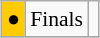<table class="wikitable" style="margin:0.5em auto; font-size:90%;">
<tr>
<td bgcolor=#ffcc00>●</td>
<td>Finals</td>
<td></td>
</tr>
<tr>
</tr>
</table>
